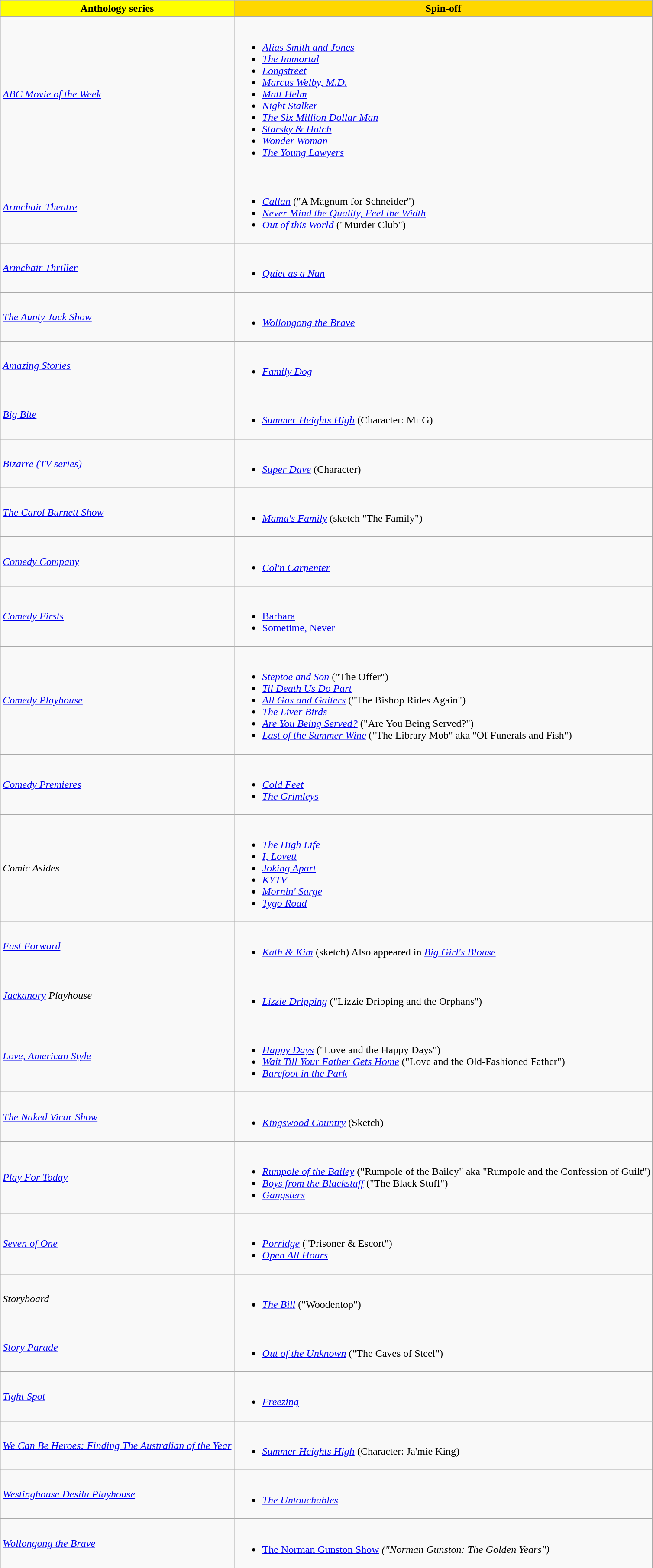<table class="wikitable">
<tr>
<th style="background:yellow;">Anthology series</th>
<th style="background:gold;">Spin-off</th>
</tr>
<tr>
<td><em><a href='#'>ABC Movie of the Week</a></em></td>
<td><br><ul><li><em><a href='#'>Alias Smith and Jones</a></em></li><li><em><a href='#'>The Immortal</a></em></li><li><em><a href='#'>Longstreet</a></em></li><li><em><a href='#'>Marcus Welby, M.D.</a></em></li><li><em><a href='#'>Matt Helm</a></em></li><li><em><a href='#'>Night Stalker</a></em></li><li><em><a href='#'>The Six Million Dollar Man</a></em></li><li><em><a href='#'>Starsky & Hutch</a></em></li><li><em><a href='#'>Wonder Woman</a></em></li><li><em><a href='#'>The Young Lawyers</a></em></li></ul></td>
</tr>
<tr>
<td><em><a href='#'>Armchair Theatre</a></em></td>
<td><br><ul><li><em><a href='#'>Callan</a></em> ("A Magnum for Schneider")</li><li><em><a href='#'>Never Mind the Quality, Feel the Width</a></em></li><li><em><a href='#'>Out of this World</a></em> ("Murder Club")</li></ul></td>
</tr>
<tr>
<td><em><a href='#'>Armchair Thriller</a></em></td>
<td><br><ul><li><em><a href='#'>Quiet as a Nun</a></em></li></ul></td>
</tr>
<tr>
<td><em><a href='#'>The Aunty Jack Show</a></em></td>
<td><br><ul><li><em><a href='#'>Wollongong the Brave</a></em></li></ul></td>
</tr>
<tr>
<td><em><a href='#'>Amazing Stories</a></em></td>
<td><br><ul><li><em><a href='#'>Family Dog</a></em></li></ul></td>
</tr>
<tr>
<td><em><a href='#'>Big Bite</a></em></td>
<td><br><ul><li><em><a href='#'>Summer Heights High</a></em> (Character: Mr G)</li></ul></td>
</tr>
<tr>
<td><em><a href='#'>Bizarre (TV series)</a></em></td>
<td><br><ul><li><em><a href='#'>Super Dave</a></em> (Character)</li></ul></td>
</tr>
<tr>
<td><em><a href='#'>The Carol Burnett Show</a></em></td>
<td><br><ul><li><em><a href='#'>Mama's Family</a></em> (sketch "The Family")</li></ul></td>
</tr>
<tr>
<td><em><a href='#'>Comedy Company</a></em></td>
<td><br><ul><li><em><a href='#'>Col'n Carpenter</a></em></li></ul></td>
</tr>
<tr>
<td><em><a href='#'>Comedy Firsts</a></em></td>
<td><br><ul><li><a href='#'>Barbara</a></li><li><a href='#'>Sometime, Never</a></li></ul></td>
</tr>
<tr>
<td><em><a href='#'>Comedy Playhouse</a></em></td>
<td><br><ul><li><em><a href='#'>Steptoe and Son</a></em> ("The Offer")</li><li><em><a href='#'>Til Death Us Do Part</a></em></li><li><em><a href='#'>All Gas and Gaiters</a></em> ("The Bishop Rides Again")</li><li><em><a href='#'>The Liver Birds</a></em></li><li><em><a href='#'>Are You Being Served?</a></em> ("Are You Being Served?")</li><li><em><a href='#'>Last of the Summer Wine</a></em> ("The Library Mob" aka "Of Funerals and Fish")</li></ul></td>
</tr>
<tr>
<td><em><a href='#'>Comedy Premieres</a></em></td>
<td><br><ul><li><em><a href='#'>Cold Feet</a></em></li><li><em><a href='#'>The Grimleys</a></em></li></ul></td>
</tr>
<tr>
<td><em>Comic Asides</em></td>
<td><br><ul><li><em><a href='#'>The High Life</a></em></li><li><em><a href='#'>I, Lovett</a></em></li><li><em><a href='#'>Joking Apart</a></em></li><li><em><a href='#'>KYTV</a></em></li><li><em><a href='#'>Mornin' Sarge</a></em></li><li><em><a href='#'>Tygo Road</a></em></li></ul></td>
</tr>
<tr>
<td><em><a href='#'>Fast Forward</a></em></td>
<td><br><ul><li><em><a href='#'>Kath & Kim</a></em> (sketch) Also appeared in <em><a href='#'>Big Girl's Blouse</a></em></li></ul></td>
</tr>
<tr>
<td><em><a href='#'>Jackanory</a> Playhouse</em></td>
<td><br><ul><li><em><a href='#'>Lizzie Dripping</a></em> ("Lizzie Dripping and the Orphans")</li></ul></td>
</tr>
<tr>
<td><em><a href='#'>Love, American Style</a></em></td>
<td><br><ul><li><em><a href='#'>Happy Days</a></em> ("Love and the Happy Days")</li><li><em><a href='#'>Wait Till Your Father Gets Home</a></em> ("Love and the Old-Fashioned Father")</li><li><em><a href='#'>Barefoot in the Park</a></em></li></ul></td>
</tr>
<tr>
<td><em><a href='#'>The Naked Vicar Show</a></em></td>
<td><br><ul><li><em><a href='#'>Kingswood Country</a></em> (Sketch)</li></ul></td>
</tr>
<tr>
<td><em><a href='#'>Play For Today</a></em></td>
<td><br><ul><li><em><a href='#'>Rumpole of the Bailey</a></em> ("Rumpole of the Bailey" aka "Rumpole and the Confession of Guilt")</li><li><em><a href='#'>Boys from the Blackstuff</a></em> ("The Black Stuff")</li><li><em><a href='#'>Gangsters</a></em></li></ul></td>
</tr>
<tr>
<td><em><a href='#'>Seven of One</a></em></td>
<td><br><ul><li><em><a href='#'>Porridge</a></em> ("Prisoner & Escort")</li><li><em><a href='#'>Open All Hours</a></em></li></ul></td>
</tr>
<tr>
<td><em>Storyboard</em></td>
<td><br><ul><li><em><a href='#'>The Bill</a></em> ("Woodentop")</li></ul></td>
</tr>
<tr>
<td><em><a href='#'>Story Parade</a></em></td>
<td><br><ul><li><em><a href='#'>Out of the Unknown</a></em> ("The Caves of Steel")</li></ul></td>
</tr>
<tr>
<td><em><a href='#'>Tight Spot</a></em></td>
<td><br><ul><li><em><a href='#'>Freezing</a></em></li></ul></td>
</tr>
<tr>
<td><em><a href='#'>We Can Be Heroes: Finding The Australian of the Year</a></em></td>
<td><br><ul><li><em><a href='#'>Summer Heights High</a></em> (Character: Ja'mie King)</li></ul></td>
</tr>
<tr>
<td><em><a href='#'>Westinghouse Desilu Playhouse</a></em></td>
<td><br><ul><li><em><a href='#'>The Untouchables</a></em></li></ul></td>
</tr>
<tr>
<td><em><a href='#'>Wollongong the Brave</a></em></td>
<td><br><ul><li><a href='#'>The Norman Gunston Show</a><em> ("Norman Gunston: The Golden Years")</li></ul></td>
</tr>
<tr>
</tr>
</table>
